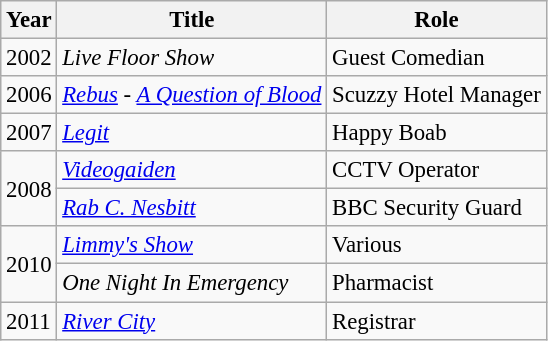<table class="wikitable" style="font-size: 95%;">
<tr>
<th>Year</th>
<th>Title</th>
<th>Role</th>
</tr>
<tr>
<td>2002</td>
<td><em>Live Floor Show </em></td>
<td>Guest Comedian</td>
</tr>
<tr>
<td>2006</td>
<td><em><a href='#'>Rebus</a> - <a href='#'>A Question of Blood</a> </em></td>
<td>Scuzzy Hotel Manager</td>
</tr>
<tr>
<td>2007</td>
<td><em><a href='#'>Legit</a></em></td>
<td>Happy Boab</td>
</tr>
<tr>
<td rowspan="2">2008</td>
<td><em><a href='#'>Videogaiden</a></em></td>
<td>CCTV Operator</td>
</tr>
<tr>
<td><em><a href='#'>Rab C. Nesbitt</a></em></td>
<td>BBC Security Guard</td>
</tr>
<tr>
<td rowspan="2">2010</td>
<td><em><a href='#'>Limmy's Show</a></em></td>
<td>Various</td>
</tr>
<tr>
<td><em>One Night In Emergency</em></td>
<td>Pharmacist</td>
</tr>
<tr>
<td>2011</td>
<td><em><a href='#'>River City</a></em></td>
<td>Registrar</td>
</tr>
</table>
